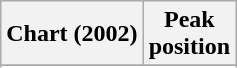<table class="wikitable sortable plainrowheaders">
<tr>
<th>Chart (2002)</th>
<th>Peak<br>position</th>
</tr>
<tr>
</tr>
<tr>
</tr>
<tr>
</tr>
<tr>
</tr>
<tr>
</tr>
<tr>
</tr>
</table>
